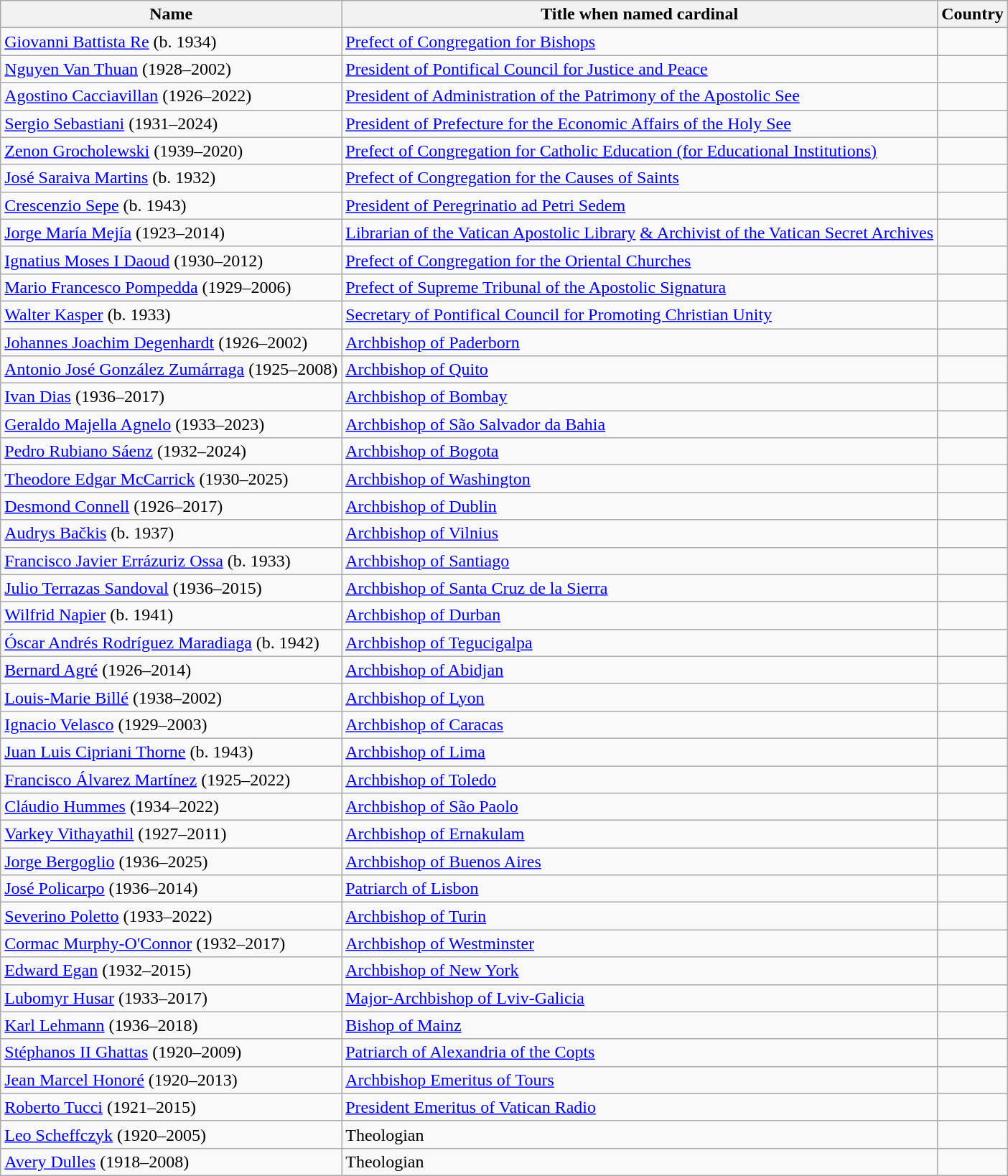<table class="wikitable sortable">
<tr>
<th>Name</th>
<th>Title when named cardinal</th>
<th>Country</th>
</tr>
<tr>
<td><a href='#'>Giovanni Battista Re</a> (b. 1934)</td>
<td><a href='#'>Prefect of Congregation for Bishops</a></td>
<td></td>
</tr>
<tr>
<td><a href='#'>Nguyen Van Thuan</a> (1928–2002)</td>
<td><a href='#'>President of Pontifical Council for Justice and Peace</a></td>
<td></td>
</tr>
<tr>
<td><a href='#'>Agostino Cacciavillan</a> (1926–2022)</td>
<td><a href='#'>President of Administration of the Patrimony of the Apostolic See</a></td>
<td></td>
</tr>
<tr>
<td><a href='#'>Sergio Sebastiani</a> (1931–2024)</td>
<td><a href='#'>President of Prefecture for the Economic Affairs of the Holy See</a></td>
<td></td>
</tr>
<tr>
<td><a href='#'>Zenon Grocholewski</a> (1939–2020)</td>
<td><a href='#'>Prefect of Congregation for Catholic Education (for Educational Institutions)</a></td>
<td></td>
</tr>
<tr>
<td><a href='#'>José Saraiva Martins</a> (b. 1932)</td>
<td><a href='#'>Prefect of Congregation for the Causes of Saints</a></td>
<td></td>
</tr>
<tr>
<td><a href='#'>Crescenzio Sepe</a> (b. 1943)</td>
<td><a href='#'>President of Peregrinatio ad Petri Sedem</a></td>
<td></td>
</tr>
<tr>
<td><a href='#'>Jorge María Mejía</a> (1923–2014)</td>
<td><a href='#'>Librarian of the Vatican Apostolic Library</a> <a href='#'>& Archivist of the Vatican Secret Archives</a></td>
<td></td>
</tr>
<tr>
<td><a href='#'>Ignatius Moses I Daoud</a> (1930–2012)</td>
<td><a href='#'>Prefect of Congregation for the Oriental Churches</a></td>
<td></td>
</tr>
<tr>
<td><a href='#'>Mario Francesco Pompedda</a> (1929–2006)</td>
<td><a href='#'>Prefect of Supreme Tribunal of the Apostolic Signatura</a></td>
<td></td>
</tr>
<tr>
<td><a href='#'>Walter Kasper</a> (b. 1933)</td>
<td><a href='#'>Secretary of Pontifical Council for Promoting Christian Unity</a></td>
<td></td>
</tr>
<tr>
<td><a href='#'>Johannes Joachim Degenhardt</a> (1926–2002)</td>
<td><a href='#'>Archbishop of Paderborn</a></td>
<td></td>
</tr>
<tr>
<td><a href='#'>Antonio José González Zumárraga</a> (1925–2008)</td>
<td><a href='#'>Archbishop of Quito</a></td>
<td></td>
</tr>
<tr>
<td><a href='#'>Ivan Dias</a> (1936–2017)</td>
<td><a href='#'>Archbishop of Bombay</a></td>
<td></td>
</tr>
<tr>
<td><a href='#'>Geraldo Majella Agnelo</a> (1933–2023)</td>
<td><a href='#'>Archbishop of São Salvador da Bahia</a></td>
<td></td>
</tr>
<tr>
<td><a href='#'>Pedro Rubiano Sáenz</a> (1932–2024)</td>
<td><a href='#'>Archbishop of Bogota</a></td>
<td></td>
</tr>
<tr>
<td><a href='#'>Theodore Edgar McCarrick</a> (1930–2025)</td>
<td><a href='#'>Archbishop of Washington</a></td>
<td></td>
</tr>
<tr>
<td><a href='#'>Desmond Connell</a> (1926–2017)</td>
<td><a href='#'>Archbishop of Dublin</a></td>
<td></td>
</tr>
<tr>
<td><a href='#'>Audrys Bačkis</a> (b. 1937)</td>
<td><a href='#'>Archbishop of Vilnius</a></td>
<td></td>
</tr>
<tr>
<td><a href='#'>Francisco Javier Errázuriz Ossa</a> (b. 1933)</td>
<td><a href='#'>Archbishop of Santiago</a></td>
<td></td>
</tr>
<tr>
<td><a href='#'>Julio Terrazas Sandoval</a> (1936–2015)</td>
<td><a href='#'>Archbishop of Santa Cruz de la Sierra</a></td>
<td></td>
</tr>
<tr>
<td><a href='#'>Wilfrid Napier</a> (b. 1941)</td>
<td><a href='#'>Archbishop of Durban</a></td>
<td></td>
</tr>
<tr>
<td><a href='#'>Óscar Andrés Rodríguez Maradiaga</a> (b. 1942)</td>
<td><a href='#'>Archbishop of Tegucigalpa</a></td>
<td></td>
</tr>
<tr>
<td><a href='#'>Bernard Agré</a> (1926–2014)</td>
<td><a href='#'>Archbishop of Abidjan</a></td>
<td></td>
</tr>
<tr>
<td><a href='#'>Louis-Marie Billé</a> (1938–2002)</td>
<td><a href='#'>Archbishop of Lyon</a></td>
<td></td>
</tr>
<tr>
<td><a href='#'>Ignacio Velasco</a> (1929–2003)</td>
<td><a href='#'>Archbishop of Caracas</a></td>
<td></td>
</tr>
<tr>
<td><a href='#'>Juan Luis Cipriani Thorne</a> (b. 1943)</td>
<td><a href='#'>Archbishop of Lima</a></td>
<td></td>
</tr>
<tr>
<td><a href='#'>Francisco Álvarez Martínez</a> (1925–2022)</td>
<td><a href='#'>Archbishop of Toledo</a></td>
<td></td>
</tr>
<tr>
<td><a href='#'>Cláudio Hummes</a> (1934–2022)</td>
<td><a href='#'>Archbishop of São Paolo</a></td>
<td></td>
</tr>
<tr>
<td><a href='#'>Varkey Vithayathil</a> (1927–2011)</td>
<td><a href='#'>Archbishop of Ernakulam</a></td>
<td></td>
</tr>
<tr>
<td><a href='#'>Jorge Bergoglio</a> (1936–2025)</td>
<td><a href='#'>Archbishop of Buenos Aires</a></td>
<td></td>
</tr>
<tr>
<td><a href='#'>José Policarpo</a> (1936–2014)</td>
<td><a href='#'>Patriarch of Lisbon</a></td>
<td></td>
</tr>
<tr>
<td><a href='#'>Severino Poletto</a> (1933–2022)</td>
<td><a href='#'>Archbishop of Turin</a></td>
<td></td>
</tr>
<tr>
<td><a href='#'>Cormac Murphy-O'Connor</a> (1932–2017)</td>
<td><a href='#'>Archbishop of Westminster</a></td>
<td></td>
</tr>
<tr>
<td><a href='#'>Edward Egan</a> (1932–2015)</td>
<td><a href='#'>Archbishop of New York</a></td>
<td></td>
</tr>
<tr>
<td><a href='#'>Lubomyr Husar</a> (1933–2017)</td>
<td><a href='#'>Major-Archbishop of Lviv-Galicia</a></td>
<td></td>
</tr>
<tr>
<td><a href='#'>Karl Lehmann</a> (1936–2018)</td>
<td><a href='#'>Bishop of Mainz</a></td>
<td></td>
</tr>
<tr>
<td><a href='#'>Stéphanos II Ghattas</a> (1920–2009)</td>
<td><a href='#'>Patriarch of Alexandria of the Copts</a></td>
<td></td>
</tr>
<tr>
<td><a href='#'>Jean Marcel Honoré</a> (1920–2013)</td>
<td><a href='#'>Archbishop Emeritus of Tours</a></td>
<td></td>
</tr>
<tr>
<td><a href='#'>Roberto Tucci</a> (1921–2015)</td>
<td><a href='#'>President Emeritus of Vatican Radio</a></td>
<td></td>
</tr>
<tr>
<td><a href='#'>Leo Scheffczyk</a> (1920–2005)</td>
<td>Theologian</td>
<td></td>
</tr>
<tr>
<td><a href='#'>Avery Dulles</a> (1918–2008)</td>
<td>Theologian</td>
<td></td>
</tr>
</table>
